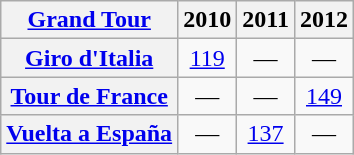<table class="wikitable plainrowheaders">
<tr>
<th scope="col"><a href='#'>Grand Tour</a></th>
<th scope="col">2010</th>
<th scope="col">2011</th>
<th scope="col">2012</th>
</tr>
<tr style="text-align:center;">
<th scope="row"> <a href='#'>Giro d'Italia</a></th>
<td><a href='#'>119</a></td>
<td>—</td>
<td>—</td>
</tr>
<tr style="text-align:center;">
<th scope="row"> <a href='#'>Tour de France</a></th>
<td>—</td>
<td>—</td>
<td><a href='#'>149</a></td>
</tr>
<tr style="text-align:center;">
<th scope="row"> <a href='#'>Vuelta a España</a></th>
<td>—</td>
<td><a href='#'>137</a></td>
<td>—</td>
</tr>
</table>
